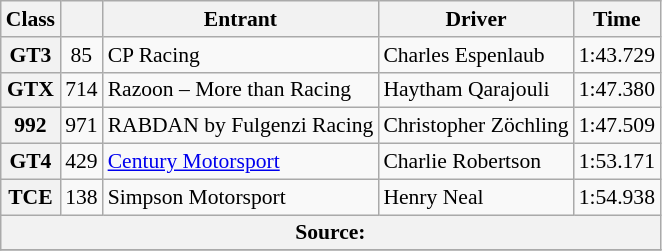<table class="wikitable" style="font-size:90%;">
<tr>
<th>Class</th>
<th></th>
<th>Entrant</th>
<th>Driver</th>
<th>Time</th>
</tr>
<tr>
<th>GT3</th>
<td style="text-align:center;">85</td>
<td> CP Racing</td>
<td> Charles Espenlaub</td>
<td>1:43.729</td>
</tr>
<tr>
<th>GTX</th>
<td style="text-align:center;">714</td>
<td> Razoon – More than Racing</td>
<td> Haytham Qarajouli</td>
<td>1:47.380</td>
</tr>
<tr>
<th>992</th>
<td style="text-align:center;">971</td>
<td> RABDAN by Fulgenzi Racing</td>
<td> Christopher Zöchling</td>
<td>1:47.509</td>
</tr>
<tr>
<th>GT4</th>
<td style="text-align:center;">429</td>
<td> <a href='#'>Century Motorsport</a></td>
<td> Charlie Robertson</td>
<td>1:53.171</td>
</tr>
<tr>
<th>TCE</th>
<td style="text-align:center;">138</td>
<td> Simpson Motorsport</td>
<td> Henry Neal</td>
<td>1:54.938</td>
</tr>
<tr>
<th colspan="6">Source:</th>
</tr>
<tr>
</tr>
</table>
